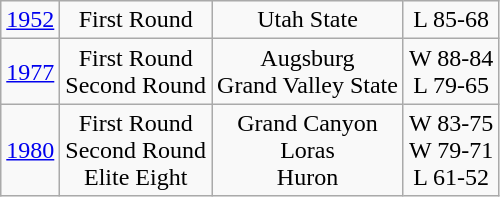<table class="wikitable">
<tr align="center">
<td><a href='#'>1952</a></td>
<td>First Round</td>
<td>Utah State</td>
<td>L 85-68</td>
</tr>
<tr align="center">
<td><a href='#'>1977</a></td>
<td>First Round<br>Second Round</td>
<td>Augsburg<br>Grand Valley State</td>
<td>W 88-84<br>L 79-65</td>
</tr>
<tr align="center">
<td><a href='#'>1980</a></td>
<td>First Round<br>Second Round<br>Elite Eight</td>
<td>Grand Canyon<br>Loras<br>Huron</td>
<td>W 83-75<br>W 79-71<br>L 61-52</td>
</tr>
</table>
